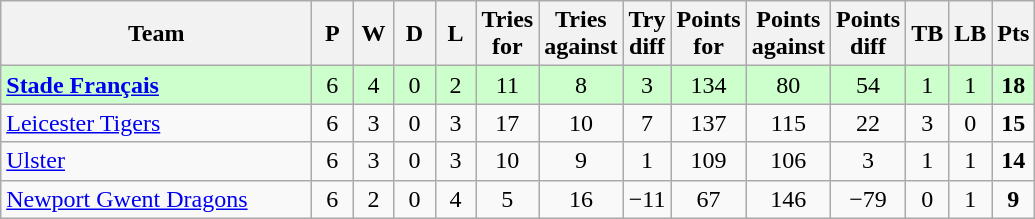<table class="wikitable" style="text-align: center;">
<tr>
<th width="200">Team</th>
<th width="20">P</th>
<th width="20">W</th>
<th width="20">D</th>
<th width="20">L</th>
<th width="20">Tries for</th>
<th width="20">Tries against</th>
<th width="20">Try diff</th>
<th width="20">Points for</th>
<th width="20">Points against</th>
<th width="25">Points diff</th>
<th width="20">TB</th>
<th width="20">LB</th>
<th width="20">Pts</th>
</tr>
<tr bgcolor="#ccffcc">
<td align=left> <strong><a href='#'>Stade Français</a></strong></td>
<td>6</td>
<td>4</td>
<td>0</td>
<td>2</td>
<td>11</td>
<td>8</td>
<td>3</td>
<td>134</td>
<td>80</td>
<td>54</td>
<td>1</td>
<td>1</td>
<td><strong>18</strong></td>
</tr>
<tr>
<td align=left> <a href='#'>Leicester Tigers</a></td>
<td>6</td>
<td>3</td>
<td>0</td>
<td>3</td>
<td>17</td>
<td>10</td>
<td>7</td>
<td>137</td>
<td>115</td>
<td>22</td>
<td>3</td>
<td>0</td>
<td><strong>15</strong></td>
</tr>
<tr>
<td align=left> <a href='#'>Ulster</a></td>
<td>6</td>
<td>3</td>
<td>0</td>
<td>3</td>
<td>10</td>
<td>9</td>
<td>1</td>
<td>109</td>
<td>106</td>
<td>3</td>
<td>1</td>
<td>1</td>
<td><strong>14</strong></td>
</tr>
<tr>
<td align=left> <a href='#'>Newport Gwent Dragons</a></td>
<td>6</td>
<td>2</td>
<td>0</td>
<td>4</td>
<td>5</td>
<td>16</td>
<td>−11</td>
<td>67</td>
<td>146</td>
<td>−79</td>
<td>0</td>
<td>1</td>
<td><strong>9</strong></td>
</tr>
</table>
